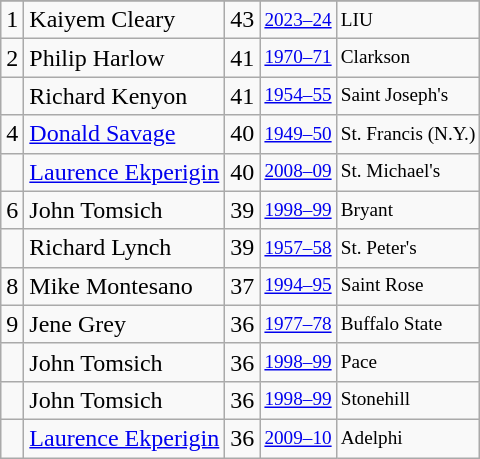<table class="wikitable">
<tr>
</tr>
<tr>
<td>1</td>
<td>Kaiyem Cleary</td>
<td>43</td>
<td style="font-size:80%;"><a href='#'>2023–24</a></td>
<td style="font-size:80%;">LIU</td>
</tr>
<tr>
<td>2</td>
<td>Philip Harlow</td>
<td>41</td>
<td style="font-size:80%;"><a href='#'>1970–71</a></td>
<td style="font-size:80%;">Clarkson</td>
</tr>
<tr>
<td></td>
<td>Richard Kenyon</td>
<td>41</td>
<td style="font-size:80%;"><a href='#'>1954–55</a></td>
<td style="font-size:80%;">Saint Joseph's</td>
</tr>
<tr>
<td>4</td>
<td><a href='#'>Donald Savage</a></td>
<td>40</td>
<td style="font-size:80%;"><a href='#'>1949–50</a></td>
<td style="font-size:80%;">St. Francis (N.Y.)</td>
</tr>
<tr>
<td></td>
<td><a href='#'>Laurence Ekperigin</a></td>
<td>40</td>
<td style="font-size:80%;"><a href='#'>2008–09</a></td>
<td style="font-size:80%;">St. Michael's</td>
</tr>
<tr>
<td>6</td>
<td>John Tomsich</td>
<td>39</td>
<td style="font-size:80%;"><a href='#'>1998–99</a></td>
<td style="font-size:80%;">Bryant</td>
</tr>
<tr>
<td></td>
<td>Richard Lynch</td>
<td>39</td>
<td style="font-size:80%;"><a href='#'>1957–58</a></td>
<td style="font-size:80%;">St. Peter's</td>
</tr>
<tr>
<td>8</td>
<td>Mike Montesano</td>
<td>37</td>
<td style="font-size:80%;"><a href='#'>1994–95</a></td>
<td style="font-size:80%;">Saint Rose</td>
</tr>
<tr>
<td>9</td>
<td>Jene Grey</td>
<td>36</td>
<td style="font-size:80%;"><a href='#'>1977–78</a></td>
<td style="font-size:80%;">Buffalo State</td>
</tr>
<tr>
<td></td>
<td>John Tomsich</td>
<td>36</td>
<td style="font-size:80%;"><a href='#'>1998–99</a></td>
<td style="font-size:80%;">Pace</td>
</tr>
<tr>
<td></td>
<td>John Tomsich</td>
<td>36</td>
<td style="font-size:80%;"><a href='#'>1998–99</a></td>
<td style="font-size:80%;">Stonehill</td>
</tr>
<tr>
<td></td>
<td><a href='#'>Laurence Ekperigin</a></td>
<td>36</td>
<td style="font-size:80%;"><a href='#'>2009–10</a></td>
<td style="font-size:80%;">Adelphi</td>
</tr>
</table>
